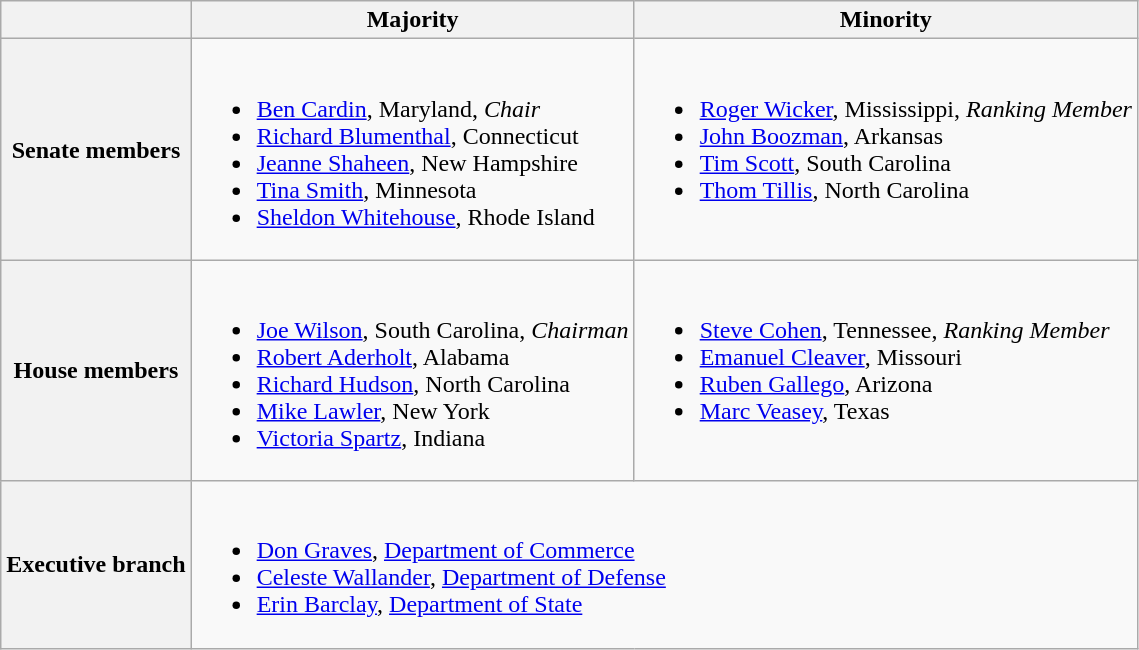<table class=wikitable>
<tr>
<th></th>
<th>Majority</th>
<th>Minority</th>
</tr>
<tr>
<th>Senate members</th>
<td valign="top" ><br><ul><li><a href='#'>Ben Cardin</a>, Maryland, <em>Chair</em></li><li><a href='#'>Richard Blumenthal</a>, Connecticut</li><li><a href='#'>Jeanne Shaheen</a>, New Hampshire</li><li><a href='#'>Tina Smith</a>, Minnesota</li><li><a href='#'>Sheldon Whitehouse</a>, Rhode Island</li></ul></td>
<td valign="top" ><br><ul><li><a href='#'>Roger Wicker</a>, Mississippi, <em>Ranking Member</em></li><li><a href='#'>John Boozman</a>, Arkansas</li><li><a href='#'>Tim Scott</a>, South Carolina</li><li><a href='#'>Thom Tillis</a>, North Carolina</li></ul></td>
</tr>
<tr>
<th>House members</th>
<td valign="top" ><br><ul><li><a href='#'>Joe Wilson</a>, South Carolina, <em>Chairman</em></li><li><a href='#'>Robert Aderholt</a>, Alabama</li><li><a href='#'>Richard Hudson</a>, North Carolina</li><li><a href='#'>Mike Lawler</a>, New York</li><li><a href='#'>Victoria Spartz</a>, Indiana</li></ul></td>
<td valign="top" ><br><ul><li><a href='#'>Steve Cohen</a>, Tennessee, <em>Ranking Member</em></li><li><a href='#'>Emanuel Cleaver</a>, Missouri</li><li><a href='#'>Ruben Gallego</a>, Arizona</li><li><a href='#'>Marc Veasey</a>, Texas</li></ul></td>
</tr>
<tr>
<th>Executive branch</th>
<td colspan=2><br><ul><li><a href='#'>Don Graves</a>, <a href='#'>Department of Commerce</a></li><li><a href='#'>Celeste Wallander</a>, <a href='#'>Department of Defense</a></li><li><a href='#'>Erin Barclay</a>, <a href='#'>Department of State</a></li></ul></td>
</tr>
</table>
